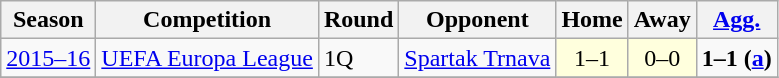<table class="wikitable">
<tr>
<th>Season</th>
<th>Competition</th>
<th>Round</th>
<th>Opponent</th>
<th>Home</th>
<th>Away</th>
<th><a href='#'>Agg.</a></th>
</tr>
<tr>
<td><a href='#'>2015–16</a></td>
<td><a href='#'>UEFA Europa League</a></td>
<td>1Q</td>
<td> <a href='#'>Spartak Trnava</a></td>
<td style="text-align:center;" bgcolor="#ffffdd">1–1</td>
<td style="text-align:center;" bgcolor="#ffffdd">0–0</td>
<td style="text-align:center;"><strong>1–1 (<a href='#'>a</a>)</strong></td>
</tr>
<tr>
</tr>
</table>
